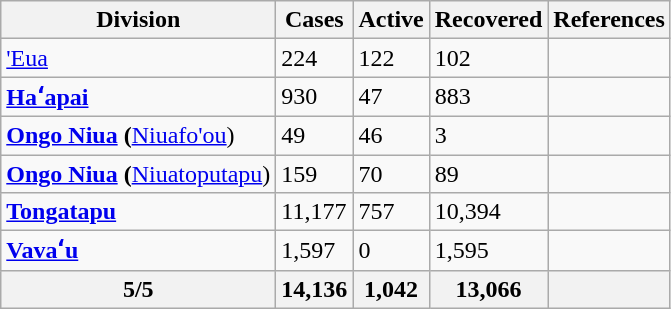<table class="wikitable sortable">
<tr>
<th>Division</th>
<th>Cases</th>
<th>Active</th>
<th>Recovered</th>
<th>References</th>
</tr>
<tr>
<td><a href='#'>'Eua</a></td>
<td>224</td>
<td>122</td>
<td>102</td>
<td></td>
</tr>
<tr>
<td><strong><a href='#'>Haʻapai</a></strong></td>
<td>930</td>
<td>47</td>
<td>883</td>
<td></td>
</tr>
<tr>
<td><strong><a href='#'>Ongo Niua</a> (</strong><a href='#'>Niuafo'ou</a>)</td>
<td>49</td>
<td>46</td>
<td>3</td>
<td></td>
</tr>
<tr>
<td><strong><a href='#'>Ongo Niua</a> (</strong><a href='#'>Niuatoputapu</a>)</td>
<td>159</td>
<td>70</td>
<td>89</td>
<td></td>
</tr>
<tr>
<td><strong><a href='#'>Tongatapu</a></strong></td>
<td>11,177</td>
<td>757</td>
<td>10,394</td>
<td></td>
</tr>
<tr>
<td><strong><a href='#'>Vavaʻu</a></strong></td>
<td>1,597</td>
<td>0</td>
<td>1,595</td>
<td></td>
</tr>
<tr>
<th>5/5</th>
<th>14,136</th>
<th>1,042</th>
<th>13,066</th>
<th></th>
</tr>
</table>
